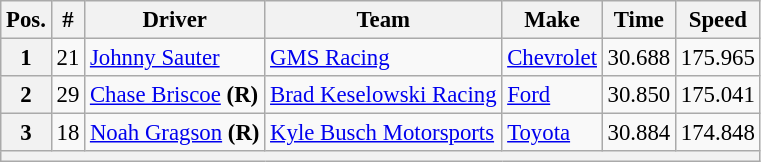<table class="wikitable" style="font-size:95%">
<tr>
<th>Pos.</th>
<th>#</th>
<th>Driver</th>
<th>Team</th>
<th>Make</th>
<th>Time</th>
<th>Speed</th>
</tr>
<tr>
<th>1</th>
<td>21</td>
<td><a href='#'>Johnny Sauter</a></td>
<td><a href='#'>GMS Racing</a></td>
<td><a href='#'>Chevrolet</a></td>
<td>30.688</td>
<td>175.965</td>
</tr>
<tr>
<th>2</th>
<td>29</td>
<td><a href='#'>Chase Briscoe</a> <strong>(R)</strong></td>
<td><a href='#'>Brad Keselowski Racing</a></td>
<td><a href='#'>Ford</a></td>
<td>30.850</td>
<td>175.041</td>
</tr>
<tr>
<th>3</th>
<td>18</td>
<td><a href='#'>Noah Gragson</a> <strong>(R)</strong></td>
<td><a href='#'>Kyle Busch Motorsports</a></td>
<td><a href='#'>Toyota</a></td>
<td>30.884</td>
<td>174.848</td>
</tr>
<tr>
<th colspan="7"></th>
</tr>
</table>
